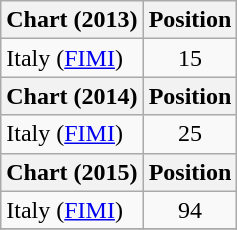<table class="wikitable">
<tr>
<th>Chart (2013)</th>
<th>Position</th>
</tr>
<tr>
<td>Italy (<a href='#'>FIMI</a>)</td>
<td align="center">15</td>
</tr>
<tr>
<th>Chart (2014)</th>
<th>Position</th>
</tr>
<tr>
<td>Italy (<a href='#'>FIMI</a>)</td>
<td align="center">25</td>
</tr>
<tr>
<th>Chart (2015)</th>
<th>Position</th>
</tr>
<tr>
<td>Italy (<a href='#'>FIMI</a>)</td>
<td align="center">94</td>
</tr>
<tr>
</tr>
</table>
